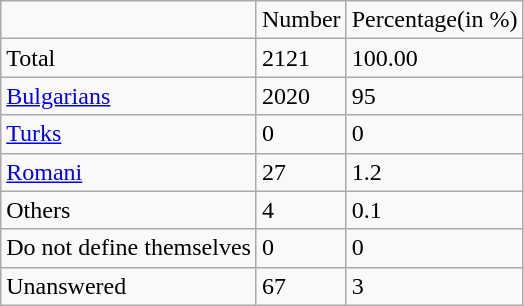<table class="wikitable">
<tr>
<td></td>
<td>Number</td>
<td>Percentage(in %)</td>
</tr>
<tr>
<td>Total</td>
<td>2121</td>
<td>100.00</td>
</tr>
<tr>
<td><a href='#'>Bulgarians</a></td>
<td>2020</td>
<td>95</td>
</tr>
<tr>
<td><a href='#'>Turks</a></td>
<td>0</td>
<td>0</td>
</tr>
<tr>
<td><a href='#'>Romani</a></td>
<td>27</td>
<td>1.2</td>
</tr>
<tr>
<td>Others</td>
<td>4</td>
<td>0.1</td>
</tr>
<tr>
<td>Do not define themselves</td>
<td>0</td>
<td>0</td>
</tr>
<tr>
<td>Unanswered</td>
<td>67</td>
<td>3</td>
</tr>
</table>
